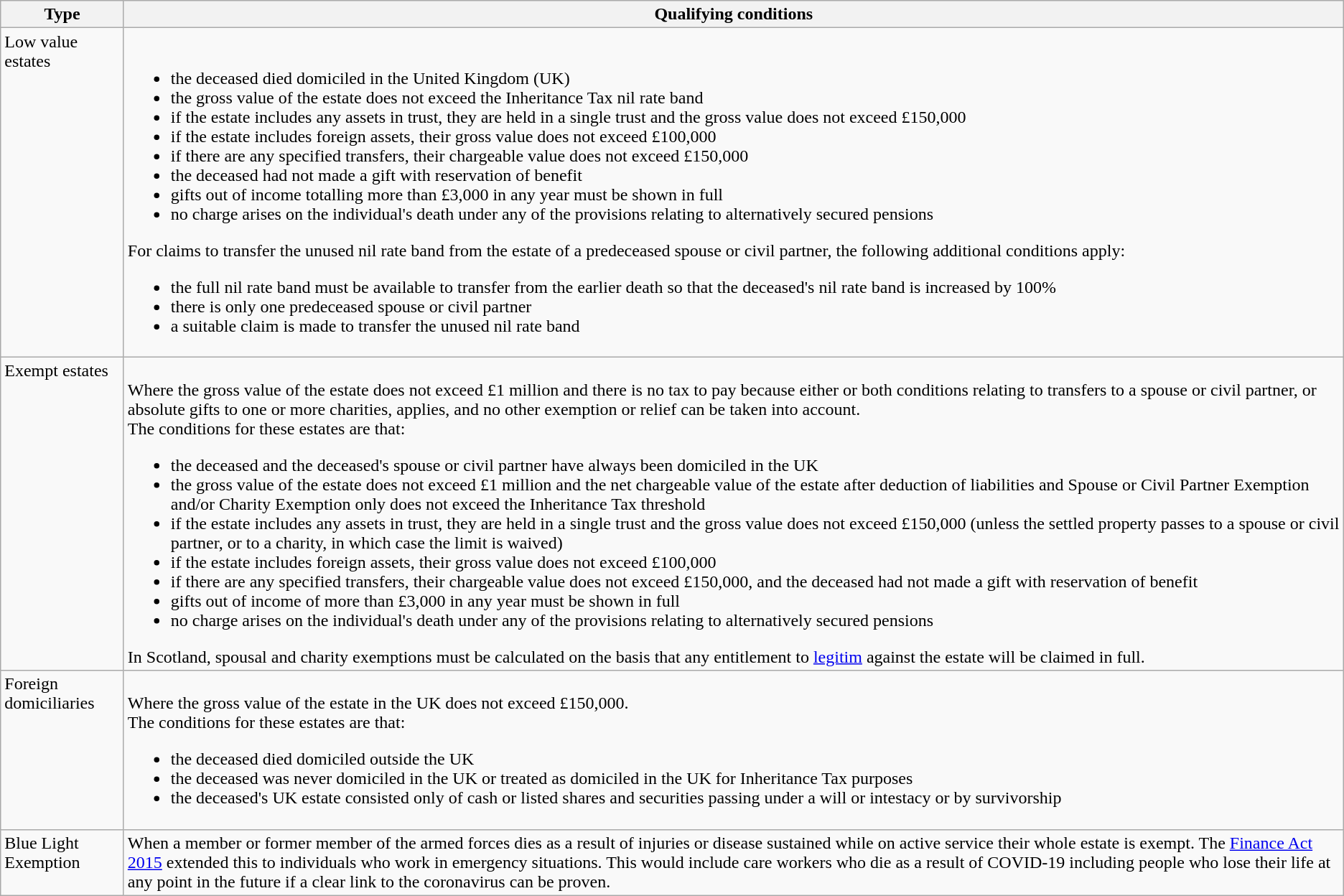<table class="wikitable">
<tr>
<th>Type</th>
<th>Qualifying conditions</th>
</tr>
<tr valign="top">
<td>Low value estates</td>
<td><br><ul><li>the deceased died domiciled in the United Kingdom (UK)</li><li>the gross value of the estate does not exceed the Inheritance Tax nil rate band</li><li>if the estate includes any assets in trust, they are held in a single trust and the gross value does not exceed £150,000</li><li>if the estate includes foreign assets, their gross value does not exceed £100,000</li><li>if there are any specified transfers, their chargeable value does not exceed £150,000</li><li>the deceased had not made a gift with reservation of benefit</li><li>gifts out of income totalling more than £3,000 in any year must be shown in full</li><li>no charge arises on the individual's death under any of the provisions relating to alternatively secured pensions</li></ul>For claims to transfer the unused nil rate band from the estate of a predeceased spouse or civil partner, the following additional conditions apply:<ul><li>the full nil rate band must be available to transfer from the earlier death so that the deceased's nil rate band is increased by 100%</li><li>there is only one predeceased spouse or civil partner</li><li>a suitable claim is made to transfer the unused nil rate band</li></ul></td>
</tr>
<tr valign="top">
<td>Exempt estates</td>
<td><br>Where the gross value of the estate does not exceed £1 million and there is no tax to pay because either or both conditions relating to transfers to a spouse or civil partner, or absolute gifts to one or more charities, applies, and no other exemption or relief can be taken into account.<br>The conditions for these estates are that:<ul><li>the deceased and the deceased's spouse or civil partner have always been domiciled in the UK</li><li>the gross value of the estate does not exceed £1 million and the net chargeable value of the estate after deduction of liabilities and Spouse or Civil Partner Exemption and/or Charity Exemption only does not exceed the Inheritance Tax threshold</li><li>if the estate includes any assets in trust, they are held in a single trust and the gross value does not exceed £150,000 (unless the settled property passes to a spouse or civil partner, or to a charity, in which case the limit is waived)</li><li>if the estate includes foreign assets, their gross value does not exceed £100,000</li><li>if there are any specified transfers, their chargeable value does not exceed £150,000, and the deceased had not made a gift with reservation of benefit</li><li>gifts out of income of more than £3,000 in any year must be shown in full</li><li>no charge arises on the individual's death under any of the provisions relating to alternatively secured pensions</li></ul>In Scotland, spousal and charity exemptions must be calculated on the basis that any entitlement to <a href='#'>legitim</a> against the estate will be claimed in full.</td>
</tr>
<tr valign="top">
<td>Foreign domiciliaries</td>
<td><br>Where the gross value of the estate in the UK does not exceed £150,000.<br>The conditions for these estates are that:<ul><li>the deceased died domiciled outside the UK</li><li>the deceased was never domiciled in the UK or treated as domiciled in the UK for Inheritance Tax purposes</li><li>the deceased's UK estate consisted only of cash or listed shares and securities passing under a will or intestacy or by survivorship</li></ul></td>
</tr>
<tr valign="top">
<td>Blue Light Exemption</td>
<td>When a member or former member of the armed forces dies as a result of injuries or disease sustained while on active service their whole estate is exempt.  The <a href='#'>Finance Act 2015</a> extended this to individuals who work in emergency situations. This would include care workers who die as a result of COVID-19 including people who lose their life at any point in the future if a clear link to the coronavirus can be proven.</td>
</tr>
</table>
